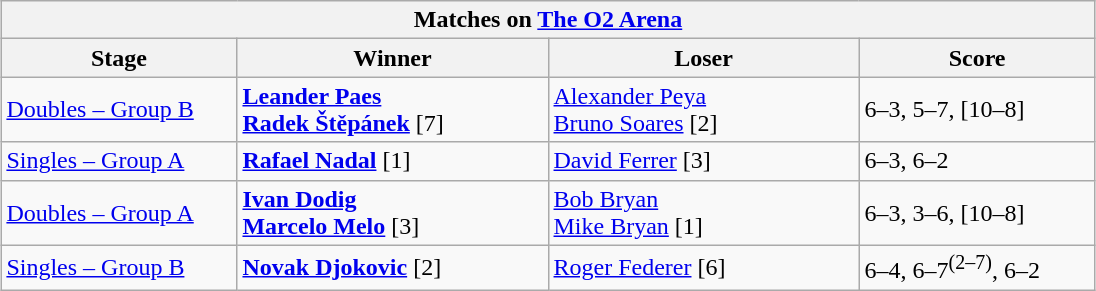<table class="wikitable collapsible uncollapsed" border=1 style="margin:1em auto;">
<tr>
<th colspan=4>Matches on <a href='#'>The O2 Arena</a></th>
</tr>
<tr>
<th width=150>Stage</th>
<th width=200>Winner</th>
<th width=200>Loser</th>
<th width=150>Score</th>
</tr>
<tr>
<td><a href='#'>Doubles – Group B</a></td>
<td> <strong><a href='#'>Leander Paes</a></strong> <br> <strong><a href='#'>Radek Štěpánek</a></strong> [7]</td>
<td> <a href='#'>Alexander Peya</a> <br> <a href='#'>Bruno Soares</a> [2]</td>
<td>6–3, 5–7, [10–8]</td>
</tr>
<tr>
<td><a href='#'>Singles – Group A</a></td>
<td> <strong><a href='#'>Rafael Nadal</a></strong> [1]</td>
<td> <a href='#'>David Ferrer</a> [3]</td>
<td>6–3, 6–2</td>
</tr>
<tr>
<td><a href='#'>Doubles – Group A</a></td>
<td> <strong><a href='#'>Ivan Dodig</a></strong> <br>  <strong><a href='#'>Marcelo Melo</a></strong> [3]</td>
<td> <a href='#'>Bob Bryan</a> <br> <a href='#'>Mike Bryan</a> [1]</td>
<td>6–3, 3–6, [10–8]</td>
</tr>
<tr>
<td><a href='#'>Singles – Group B</a></td>
<td> <strong><a href='#'>Novak Djokovic</a></strong> [2]</td>
<td> <a href='#'>Roger Federer</a> [6]</td>
<td>6–4, 6–7<sup>(2–7)</sup>, 6–2</td>
</tr>
</table>
